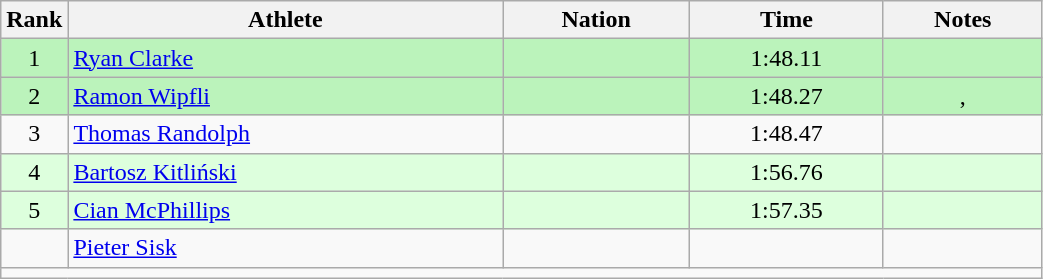<table class="wikitable sortable" style="text-align:center;width: 55%;">
<tr>
<th scope="col" style="width: 10px;">Rank</th>
<th scope="col">Athlete</th>
<th scope="col">Nation</th>
<th scope="col">Time</th>
<th scope="col">Notes</th>
</tr>
<tr bgcolor=bbf3bb>
<td>1</td>
<td align=left><a href='#'>Ryan Clarke</a></td>
<td align=left></td>
<td>1:48.11</td>
<td></td>
</tr>
<tr bgcolor=bbf3bb>
<td>2</td>
<td align=left><a href='#'>Ramon Wipfli</a></td>
<td align=left></td>
<td>1:48.27</td>
<td>, </td>
</tr>
<tr>
<td>3</td>
<td align=left><a href='#'>Thomas Randolph</a></td>
<td align=left></td>
<td>1:48.47</td>
<td></td>
</tr>
<tr bgcolor=ddffdd>
<td>4</td>
<td align=left><a href='#'>Bartosz Kitliński</a></td>
<td align=left></td>
<td>1:56.76</td>
<td></td>
</tr>
<tr bgcolor=ddffdd>
<td>5</td>
<td align=left><a href='#'>Cian McPhillips</a></td>
<td align=left></td>
<td>1:57.35</td>
<td></td>
</tr>
<tr>
<td></td>
<td align=left><a href='#'>Pieter Sisk</a></td>
<td align=left></td>
<td></td>
<td></td>
</tr>
<tr class="sortbottom">
<td colspan="5"></td>
</tr>
</table>
